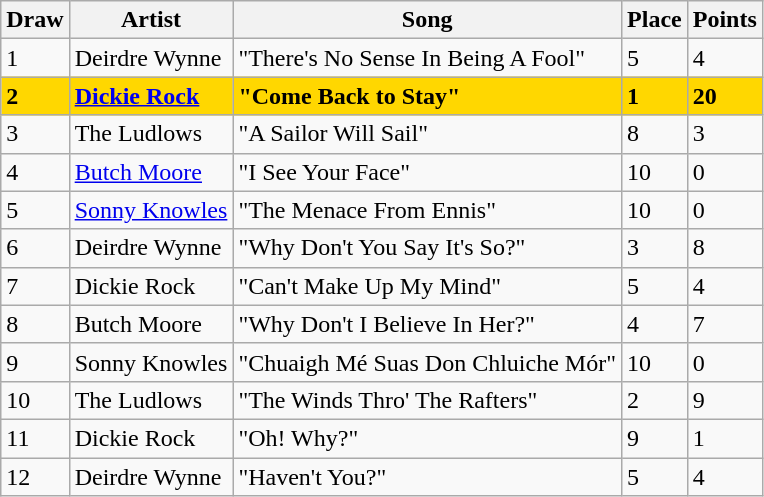<table class="sortable wikitable">
<tr>
<th>Draw</th>
<th>Artist</th>
<th>Song</th>
<th>Place</th>
<th>Points</th>
</tr>
<tr>
<td>1</td>
<td>Deirdre Wynne</td>
<td>"There's No Sense In Being A Fool"</td>
<td>5</td>
<td>4</td>
</tr>
<tr bgcolor="gold">
<td><strong>2</strong></td>
<td><strong><a href='#'>Dickie Rock</a></strong></td>
<td><strong>"Come Back to Stay"</strong></td>
<td><strong>1</strong></td>
<td><strong>20</strong></td>
</tr>
<tr>
<td>3</td>
<td>The Ludlows</td>
<td>"A Sailor Will Sail"</td>
<td>8</td>
<td>3</td>
</tr>
<tr>
<td>4</td>
<td><a href='#'>Butch Moore</a></td>
<td>"I See Your Face"</td>
<td>10</td>
<td>0</td>
</tr>
<tr>
<td>5</td>
<td><a href='#'>Sonny Knowles</a></td>
<td>"The Menace From Ennis"</td>
<td>10</td>
<td>0</td>
</tr>
<tr>
<td>6</td>
<td>Deirdre Wynne</td>
<td>"Why Don't You Say It's So?"</td>
<td>3</td>
<td>8</td>
</tr>
<tr>
<td>7</td>
<td>Dickie Rock</td>
<td>"Can't Make Up My Mind"</td>
<td>5</td>
<td>4</td>
</tr>
<tr>
<td>8</td>
<td>Butch Moore</td>
<td>"Why Don't I Believe In Her?"</td>
<td>4</td>
<td>7</td>
</tr>
<tr>
<td>9</td>
<td>Sonny Knowles</td>
<td>"Chuaigh Mé Suas Don Chluiche Mór"</td>
<td>10</td>
<td>0</td>
</tr>
<tr>
<td>10</td>
<td>The Ludlows</td>
<td>"The Winds Thro' The Rafters"</td>
<td>2</td>
<td>9</td>
</tr>
<tr>
<td>11</td>
<td>Dickie Rock</td>
<td>"Oh! Why?"</td>
<td>9</td>
<td>1</td>
</tr>
<tr>
<td>12</td>
<td>Deirdre Wynne</td>
<td>"Haven't You?"</td>
<td>5</td>
<td>4</td>
</tr>
</table>
